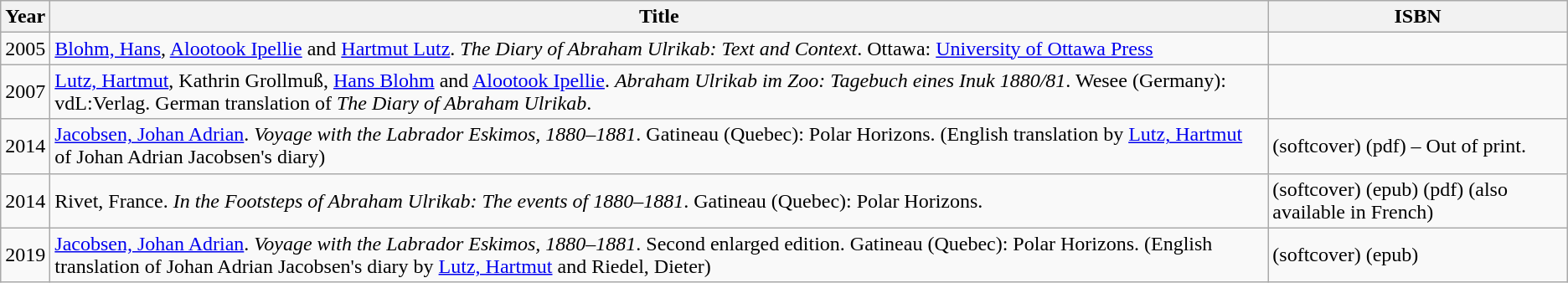<table class="wikitable">
<tr>
<th>Year</th>
<th>Title</th>
<th>ISBN</th>
</tr>
<tr>
<td>2005</td>
<td align="left"><a href='#'>Blohm, Hans</a>, <a href='#'>Alootook Ipellie</a> and <a href='#'>Hartmut Lutz</a>. <em>The Diary of Abraham Ulrikab: Text and Context</em>. Ottawa: <a href='#'>University of Ottawa Press</a></td>
<td align="left"></td>
</tr>
<tr>
<td>2007</td>
<td align="left"><a href='#'>Lutz, Hartmut</a>, Kathrin Grollmuß, <a href='#'>Hans Blohm</a> and <a href='#'>Alootook Ipellie</a>. <em>Abraham Ulrikab im Zoo: Tagebuch eines Inuk 1880/81</em>. Wesee (Germany): vdL:Verlag. German translation of <em>The Diary of Abraham Ulrikab</em>.</td>
<td align="left"></td>
</tr>
<tr>
<td>2014</td>
<td align="left"><a href='#'>Jacobsen, Johan Adrian</a>. <em>Voyage with the Labrador Eskimos, 1880–1881</em>. Gatineau (Quebec): Polar Horizons. (English translation by <a href='#'>Lutz, Hartmut</a> of Johan Adrian Jacobsen's diary)</td>
<td align="left"> (softcover)  (pdf) – Out of print.</td>
</tr>
<tr>
<td>2014</td>
<td align="left">Rivet, France. <em>In the Footsteps of Abraham Ulrikab: The events of 1880–1881</em>. Gatineau (Quebec): Polar Horizons.</td>
<td align="left"> (softcover)  (epub)  (pdf) (also available in French)</td>
</tr>
<tr>
<td>2019</td>
<td align="left"><a href='#'>Jacobsen, Johan Adrian</a>. <em>Voyage with the Labrador Eskimos, 1880–1881</em>. Second enlarged edition. Gatineau (Quebec): Polar Horizons. (English translation of Johan Adrian Jacobsen's diary by <a href='#'>Lutz, Hartmut</a> and Riedel, Dieter)</td>
<td align="left"> (softcover)  (epub)</td>
</tr>
</table>
